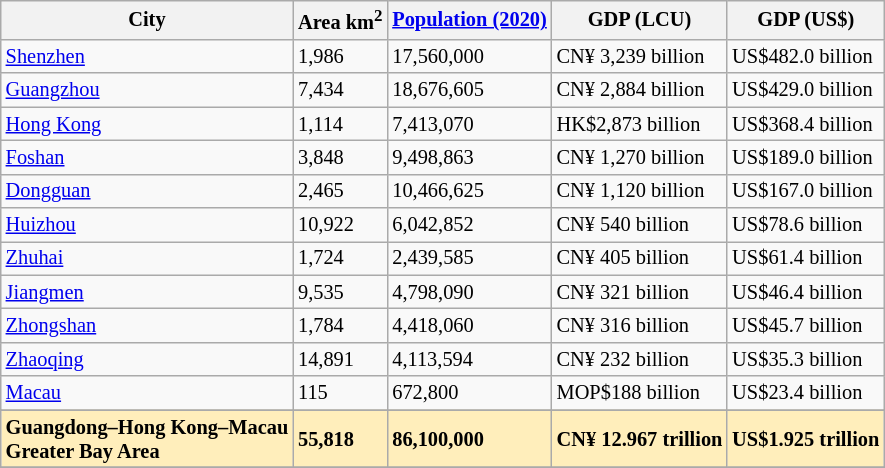<table class="wikitable sortable" style="font-size:85%;">
<tr>
<th>City</th>
<th>Area km<sup>2</sup></th>
<th><a href='#'>Population (2020)</a></th>
<th>GDP (LCU)</th>
<th>GDP (US$)</th>
</tr>
<tr>
<td><a href='#'>Shenzhen</a></td>
<td>1,986</td>
<td>17,560,000</td>
<td>CN¥ 3,239 billion</td>
<td>US$482.0 billion</td>
</tr>
<tr>
<td><a href='#'>Guangzhou</a></td>
<td>7,434</td>
<td>18,676,605</td>
<td>CN¥ 2,884 billion</td>
<td>US$429.0 billion</td>
</tr>
<tr>
<td><a href='#'>Hong Kong</a></td>
<td>1,114</td>
<td>7,413,070</td>
<td>HK$2,873 billion</td>
<td>US$368.4 billion</td>
</tr>
<tr>
<td><a href='#'>Foshan</a></td>
<td>3,848</td>
<td>9,498,863</td>
<td>CN¥ 1,270 billion</td>
<td>US$189.0 billion</td>
</tr>
<tr>
<td><a href='#'>Dongguan</a></td>
<td>2,465</td>
<td>10,466,625</td>
<td>CN¥ 1,120 billion</td>
<td>US$167.0 billion</td>
</tr>
<tr>
<td><a href='#'>Huizhou</a></td>
<td>10,922</td>
<td>6,042,852</td>
<td>CN¥ 540 billion</td>
<td>US$78.6 billion</td>
</tr>
<tr>
<td><a href='#'>Zhuhai</a></td>
<td>1,724</td>
<td>2,439,585</td>
<td>CN¥ 405 billion</td>
<td>US$61.4 billion</td>
</tr>
<tr>
<td><a href='#'>Jiangmen</a></td>
<td>9,535</td>
<td>4,798,090</td>
<td>CN¥ 321 billion</td>
<td>US$46.4 billion</td>
</tr>
<tr>
<td><a href='#'>Zhongshan</a></td>
<td>1,784</td>
<td>4,418,060</td>
<td>CN¥ 316 billion</td>
<td>US$45.7 billion</td>
</tr>
<tr>
<td><a href='#'>Zhaoqing</a></td>
<td>14,891</td>
<td>4,113,594</td>
<td>CN¥ 232 billion</td>
<td>US$35.3 billion</td>
</tr>
<tr>
<td><a href='#'>Macau</a></td>
<td>115</td>
<td>672,800</td>
<td>MOP$188 billion</td>
<td>US$23.4 billion</td>
</tr>
<tr>
</tr>
<tr style="background:#feb;">
<td><strong>Guangdong–Hong Kong–Macau<br>Greater Bay Area</strong></td>
<td><strong> 55,818 </strong></td>
<td><strong> 86,100,000 </strong></td>
<td><strong> CN¥ 12.967 trillion </strong></td>
<td><strong> US$1.925 trillion  </strong></td>
</tr>
<tr>
</tr>
</table>
